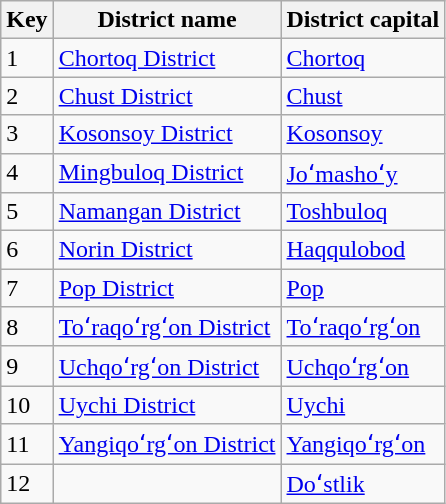<table class="wikitable sortable">
<tr>
<th>Key</th>
<th>District name</th>
<th>District capital</th>
</tr>
<tr>
<td>1</td>
<td><a href='#'>Chortoq District</a></td>
<td><a href='#'>Chortoq</a></td>
</tr>
<tr>
<td>2</td>
<td><a href='#'>Chust District</a></td>
<td><a href='#'>Chust</a></td>
</tr>
<tr>
<td>3</td>
<td><a href='#'>Kosonsoy District</a></td>
<td><a href='#'>Kosonsoy</a></td>
</tr>
<tr>
<td>4</td>
<td><a href='#'>Mingbuloq District</a></td>
<td><a href='#'>Joʻmashoʻy</a></td>
</tr>
<tr>
<td>5</td>
<td><a href='#'>Namangan District</a></td>
<td><a href='#'>Toshbuloq</a></td>
</tr>
<tr>
<td>6</td>
<td><a href='#'>Norin District</a></td>
<td><a href='#'>Haqqulobod</a></td>
</tr>
<tr>
<td>7</td>
<td><a href='#'>Pop District</a></td>
<td><a href='#'>Pop</a></td>
</tr>
<tr>
<td>8</td>
<td><a href='#'>Toʻraqoʻrgʻon District</a></td>
<td><a href='#'>Toʻraqoʻrgʻon</a></td>
</tr>
<tr>
<td>9</td>
<td><a href='#'>Uchqoʻrgʻon District</a></td>
<td><a href='#'>Uchqoʻrgʻon</a></td>
</tr>
<tr>
<td>10</td>
<td><a href='#'>Uychi District</a></td>
<td><a href='#'>Uychi</a></td>
</tr>
<tr>
<td>11</td>
<td><a href='#'>Yangiqoʻrgʻon District</a></td>
<td><a href='#'>Yangiqoʻrgʻon</a></td>
</tr>
<tr>
<td>12</td>
<td></td>
<td><a href='#'>Doʻstlik</a></td>
</tr>
</table>
